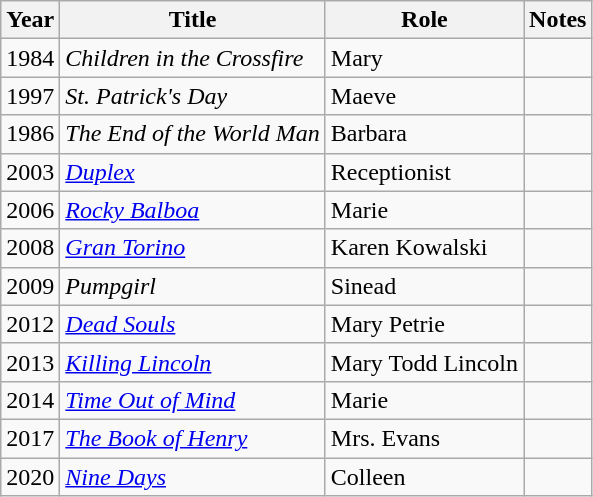<table class="wikitable sortable">
<tr>
<th>Year</th>
<th>Title</th>
<th>Role</th>
<th class="unsortable">Notes</th>
</tr>
<tr>
<td>1984</td>
<td><em>Children in the Crossfire</em></td>
<td>Mary</td>
<td></td>
</tr>
<tr>
<td>1997</td>
<td><em>St. Patrick's Day</em></td>
<td>Maeve</td>
<td></td>
</tr>
<tr>
<td>1986</td>
<td><em>The End of the World Man</em></td>
<td>Barbara</td>
<td></td>
</tr>
<tr>
<td>2003</td>
<td><em><a href='#'>Duplex</a></em></td>
<td>Receptionist</td>
<td></td>
</tr>
<tr>
<td>2006</td>
<td><em><a href='#'>Rocky Balboa</a></em></td>
<td>Marie</td>
<td></td>
</tr>
<tr>
<td>2008</td>
<td><em><a href='#'>Gran Torino</a></em></td>
<td>Karen Kowalski</td>
<td></td>
</tr>
<tr>
<td>2009</td>
<td><em>Pumpgirl</em></td>
<td>Sinead</td>
<td></td>
</tr>
<tr>
<td>2012</td>
<td><em><a href='#'>Dead Souls</a></em></td>
<td>Mary Petrie</td>
<td></td>
</tr>
<tr>
<td>2013</td>
<td><em><a href='#'>Killing Lincoln</a></em></td>
<td>Mary Todd Lincoln</td>
<td></td>
</tr>
<tr>
<td>2014</td>
<td><em><a href='#'>Time Out of Mind</a></em></td>
<td>Marie</td>
<td></td>
</tr>
<tr>
<td>2017</td>
<td><em><a href='#'>The Book of Henry</a></em></td>
<td>Mrs. Evans</td>
<td></td>
</tr>
<tr>
<td>2020</td>
<td><em><a href='#'>Nine Days</a></em></td>
<td>Colleen</td>
<td></td>
</tr>
</table>
